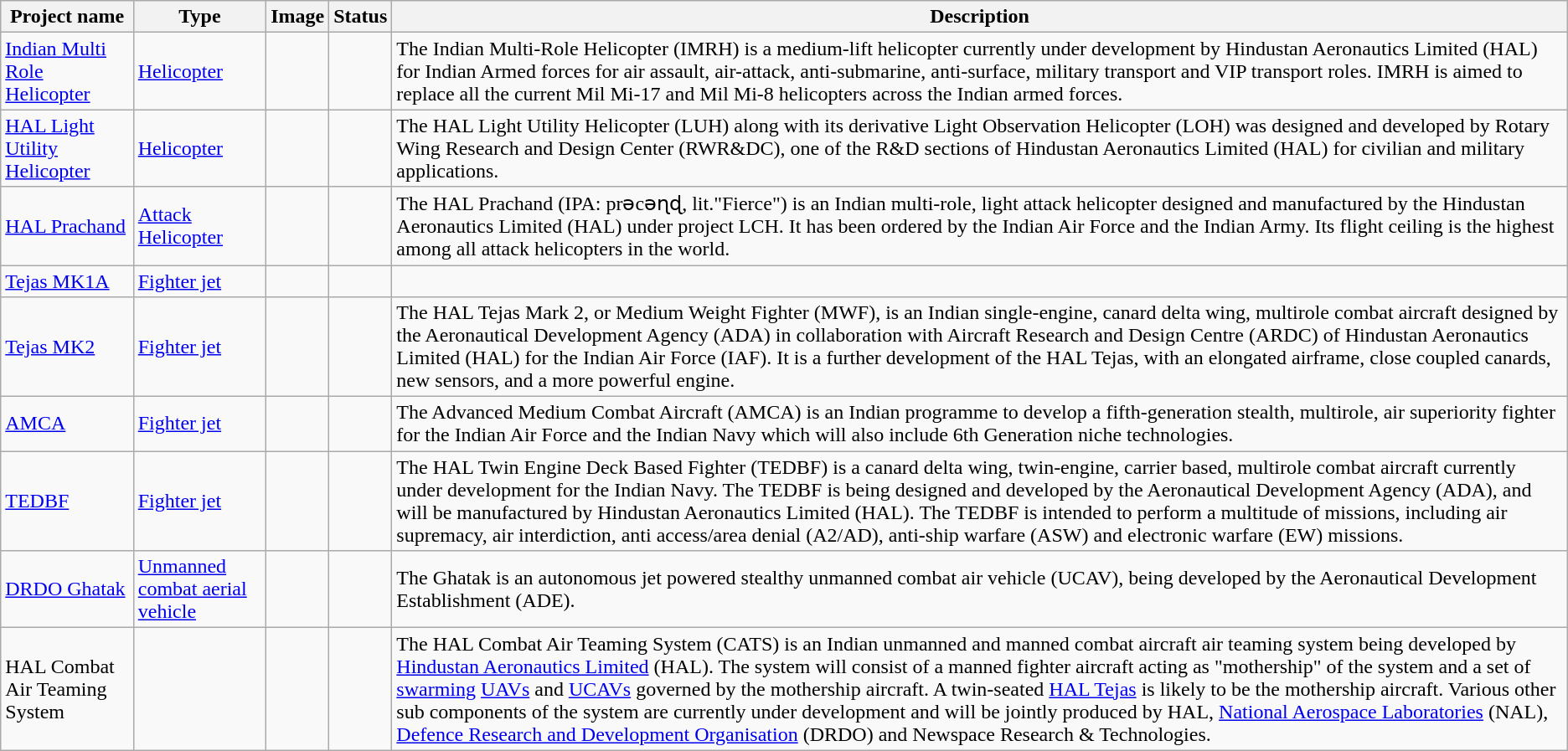<table class="wikitable sortable">
<tr>
<th>Project name</th>
<th>Type</th>
<th>Image</th>
<th>Status</th>
<th>Description</th>
</tr>
<tr>
<td><a href='#'>Indian Multi Role Helicopter</a></td>
<td><a href='#'>Helicopter</a></td>
<td></td>
<td></td>
<td>The Indian Multi-Role Helicopter (IMRH) is a medium-lift helicopter currently under development by Hindustan Aeronautics Limited (HAL) for Indian Armed forces for air assault, air-attack, anti-submarine, anti-surface, military transport and VIP transport roles. IMRH is aimed to replace all the current Mil Mi-17 and Mil Mi-8 helicopters across the Indian armed forces.</td>
</tr>
<tr>
<td><a href='#'>HAL Light Utility Helicopter</a></td>
<td><a href='#'>Helicopter</a></td>
<td></td>
<td></td>
<td>The HAL Light Utility Helicopter (LUH) along with its derivative Light Observation Helicopter (LOH) was designed and developed by Rotary Wing Research and Design Center (RWR&DC), one of the R&D sections of Hindustan Aeronautics Limited (HAL) for civilian and military applications.</td>
</tr>
<tr>
<td><a href='#'>HAL Prachand</a></td>
<td><a href='#'>Attack Helicopter</a></td>
<td></td>
<td></td>
<td>The HAL Prachand (IPA: prəcəɳɖ, lit."Fierce") is an Indian multi-role, light attack helicopter designed and manufactured by the Hindustan Aeronautics Limited (HAL) under project LCH. It has been ordered by the Indian Air Force and the Indian Army. Its flight ceiling is the highest among all attack helicopters in the world.</td>
</tr>
<tr>
<td><a href='#'>Tejas MK1A</a></td>
<td><a href='#'>Fighter jet</a></td>
<td></td>
<td></td>
<td></td>
</tr>
<tr>
<td><a href='#'>Tejas MK2</a></td>
<td><a href='#'>Fighter jet</a></td>
<td></td>
<td></td>
<td>The HAL Tejas Mark 2, or Medium Weight Fighter (MWF), is an Indian single-engine, canard delta wing, multirole combat aircraft designed by the Aeronautical Development Agency (ADA) in collaboration with Aircraft Research and Design Centre (ARDC) of Hindustan Aeronautics Limited (HAL) for the Indian Air Force (IAF). It is a further development of the HAL Tejas, with an elongated airframe, close coupled canards, new sensors, and a more powerful engine.</td>
</tr>
<tr>
<td><a href='#'>AMCA</a></td>
<td><a href='#'>Fighter jet</a></td>
<td></td>
<td></td>
<td>The Advanced Medium Combat Aircraft (AMCA) is an Indian programme to develop a fifth-generation stealth, multirole, air superiority fighter for the Indian Air Force and the Indian Navy which will also include 6th Generation niche technologies.</td>
</tr>
<tr>
<td><a href='#'>TEDBF</a></td>
<td><a href='#'>Fighter jet</a></td>
<td></td>
<td></td>
<td>The HAL Twin Engine Deck Based Fighter (TEDBF) is a canard delta wing, twin-engine, carrier based, multirole combat aircraft currently under development for the Indian Navy. The TEDBF is being designed and developed by the Aeronautical Development Agency (ADA), and will be manufactured by Hindustan Aeronautics Limited (HAL). The TEDBF is intended to perform a multitude of missions, including air supremacy, air interdiction, anti access/area denial (A2/AD), anti-ship warfare (ASW) and electronic warfare (EW) missions.</td>
</tr>
<tr>
<td><a href='#'>DRDO Ghatak</a></td>
<td><a href='#'>Unmanned combat aerial vehicle</a></td>
<td></td>
<td></td>
<td>The Ghatak is an autonomous jet powered stealthy unmanned combat air vehicle (UCAV), being developed by the Aeronautical Development Establishment (ADE).</td>
</tr>
<tr>
<td>HAL Combat Air Teaming System</td>
<td></td>
<td></td>
<td></td>
<td>The HAL Combat Air Teaming System (CATS) is an Indian unmanned and manned combat aircraft air teaming system being developed by <a href='#'>Hindustan Aeronautics Limited</a> (HAL). The system will consist of a manned fighter aircraft acting as "mothership" of the system and a set of <a href='#'>swarming</a> <a href='#'>UAVs</a> and <a href='#'>UCAVs</a> governed by the mothership aircraft. A twin-seated <a href='#'>HAL Tejas</a> is likely to be the mothership aircraft. Various other sub components of the system are currently under development and will be jointly produced by HAL, <a href='#'>National Aerospace Laboratories</a> (NAL), <a href='#'>Defence Research and Development Organisation</a> (DRDO) and Newspace Research & Technologies.</td>
</tr>
</table>
